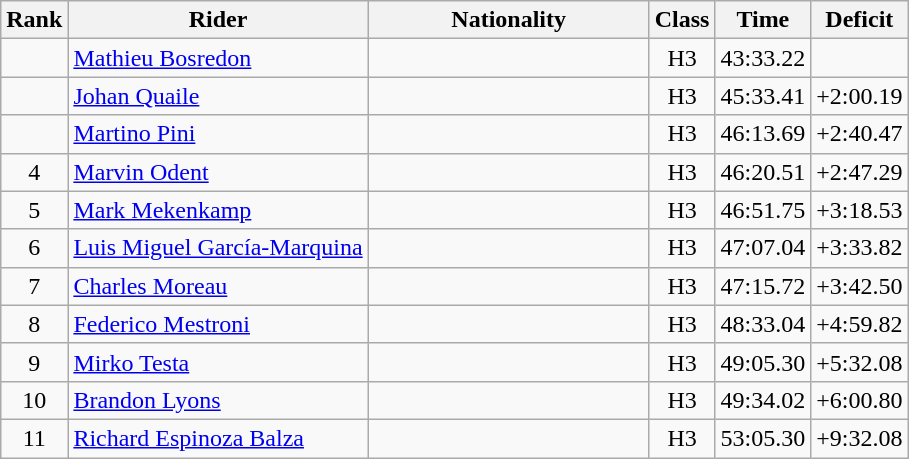<table class="wikitable sortable" style="text-align:center">
<tr>
<th width="20">Rank</th>
<th scope="col">Rider</th>
<th width="180">Nationality</th>
<th scope="col">Class</th>
<th scope="col">Time</th>
<th scope="col">Deficit</th>
</tr>
<tr>
<td></td>
<td align=left><a href='#'>Mathieu Bosredon</a></td>
<td align=left></td>
<td>H3</td>
<td>43:33.22</td>
<td></td>
</tr>
<tr>
<td></td>
<td align=left><a href='#'>Johan Quaile</a></td>
<td align=left></td>
<td>H3</td>
<td>45:33.41</td>
<td>+2:00.19</td>
</tr>
<tr>
<td></td>
<td align=left><a href='#'>Martino Pini</a></td>
<td align=left></td>
<td>H3</td>
<td>46:13.69</td>
<td>+2:40.47</td>
</tr>
<tr>
<td>4</td>
<td align=left><a href='#'>Marvin Odent</a></td>
<td align=left></td>
<td>H3</td>
<td>46:20.51</td>
<td>+2:47.29</td>
</tr>
<tr>
<td>5</td>
<td align=left><a href='#'>Mark Mekenkamp</a></td>
<td align=left></td>
<td>H3</td>
<td>46:51.75</td>
<td>+3:18.53</td>
</tr>
<tr>
<td>6</td>
<td align=left><a href='#'>Luis Miguel García-Marquina</a></td>
<td align=left></td>
<td>H3</td>
<td>47:07.04</td>
<td>+3:33.82</td>
</tr>
<tr>
<td>7</td>
<td align=left><a href='#'>Charles Moreau</a></td>
<td align=left></td>
<td>H3</td>
<td>47:15.72</td>
<td>+3:42.50</td>
</tr>
<tr>
<td>8</td>
<td align=left><a href='#'>Federico Mestroni</a></td>
<td align=left></td>
<td>H3</td>
<td>48:33.04</td>
<td>+4:59.82</td>
</tr>
<tr>
<td>9</td>
<td align=left><a href='#'>Mirko Testa</a></td>
<td align=left></td>
<td>H3</td>
<td>49:05.30</td>
<td>+5:32.08</td>
</tr>
<tr>
<td>10</td>
<td align=left><a href='#'>Brandon Lyons</a></td>
<td align=left></td>
<td>H3</td>
<td>49:34.02</td>
<td>+6:00.80</td>
</tr>
<tr>
<td>11</td>
<td align=left><a href='#'>Richard Espinoza Balza</a></td>
<td align=left></td>
<td>H3</td>
<td>53:05.30</td>
<td>+9:32.08</td>
</tr>
</table>
